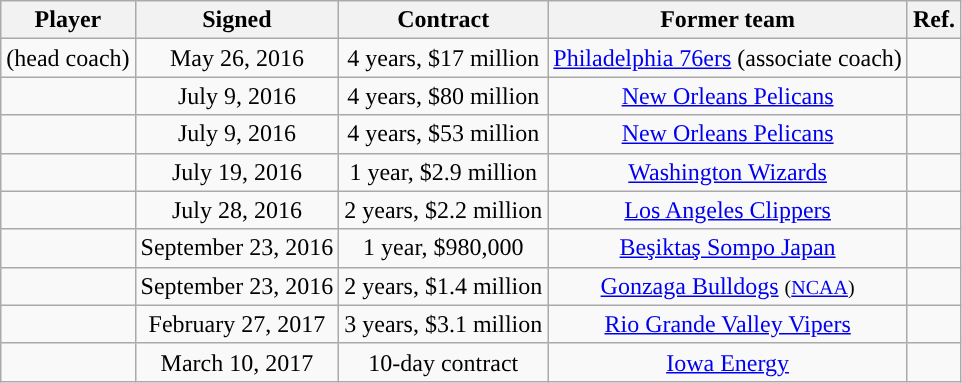<table class="wikitable sortable sortable" style="text-align: center;">
<tr>
<th>Player</th>
<th>Signed</th>
<th>Contract</th>
<th>Former team</th>
<th>Ref.</th>
</tr>
<tr>
<td> (head coach)</td>
<td>May 26, 2016</td>
<td>4 years, $17 million</td>
<td><a href='#'>Philadelphia 76ers</a> (associate coach)</td>
<td></td>
</tr>
<tr>
<td></td>
<td>July 9, 2016</td>
<td>4 years, $80 million</td>
<td><a href='#'>New Orleans Pelicans</a></td>
<td></td>
</tr>
<tr>
<td></td>
<td>July 9, 2016</td>
<td>4 years, $53 million</td>
<td><a href='#'>New Orleans Pelicans</a></td>
<td></td>
</tr>
<tr>
<td></td>
<td>July 19, 2016</td>
<td>1 year, $2.9 million</td>
<td><a href='#'>Washington Wizards</a></td>
<td></td>
</tr>
<tr>
<td></td>
<td>July 28, 2016</td>
<td>2 years, $2.2 million</td>
<td><a href='#'>Los Angeles Clippers</a></td>
<td></td>
</tr>
<tr>
<td></td>
<td>September 23, 2016</td>
<td>1 year, $980,000</td>
<td> <a href='#'>Beşiktaş Sompo Japan</a></td>
<td></td>
</tr>
<tr>
<td></td>
<td>September 23, 2016</td>
<td>2 years, $1.4 million</td>
<td><a href='#'>Gonzaga Bulldogs</a> <small>(<a href='#'>NCAA</a>)</small></td>
<td></td>
</tr>
<tr>
<td></td>
<td>February 27, 2017</td>
<td>3 years, $3.1 million</td>
<td><a href='#'>Rio Grande Valley Vipers</a></td>
<td></td>
</tr>
<tr>
<td></td>
<td>March 10, 2017</td>
<td>10-day contract</td>
<td><a href='#'>Iowa Energy</a></td>
<td></td>
</tr>
</table>
